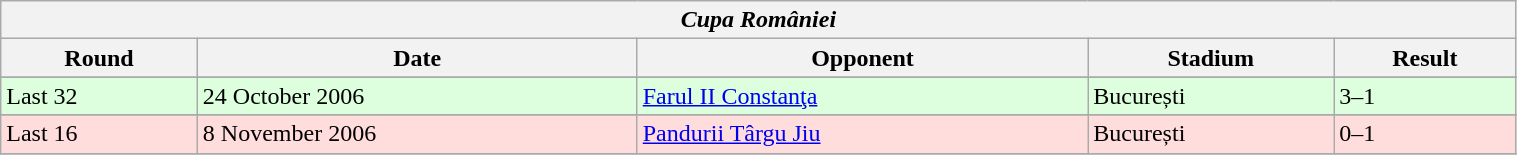<table class="wikitable" style="width:80%;">
<tr>
<th colspan="5" style="text-align:center;"><em>Cupa României</em></th>
</tr>
<tr>
<th>Round</th>
<th>Date</th>
<th>Opponent</th>
<th>Stadium</th>
<th>Result</th>
</tr>
<tr>
</tr>
<tr bgcolor="#ddffdd">
<td>Last 32</td>
<td>24 October 2006</td>
<td><a href='#'>Farul II Constanţa</a></td>
<td>București</td>
<td>3–1</td>
</tr>
<tr>
</tr>
<tr bgcolor="#ffdddd">
<td>Last 16</td>
<td>8 November 2006</td>
<td><a href='#'>Pandurii Târgu Jiu</a></td>
<td>București</td>
<td>0–1</td>
</tr>
<tr>
</tr>
</table>
